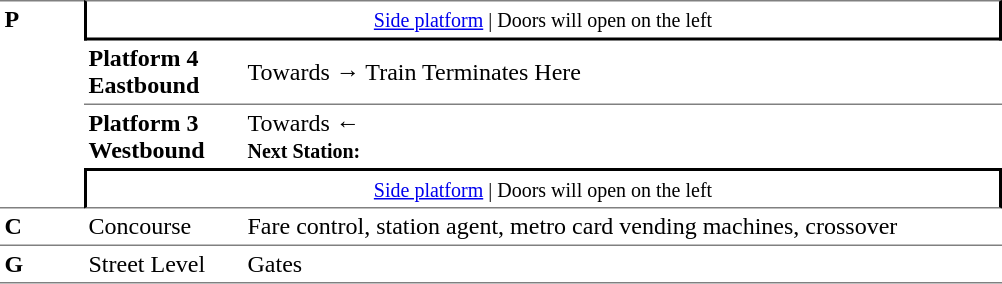<table border=0 cellspacing=0 cellpadding=3>
<tr>
<td style="border-top:solid 1px grey;border-bottom:solid 1px grey;" width=50 rowspan=4 valign=top><strong>P</strong></td>
<td style="border-top:solid 1px grey;border-right:solid 2px black;border-left:solid 2px black;border-bottom:solid 2px black;text-align:center;" colspan=2><small><a href='#'>Side platform</a> | Doors will open on the left </small></td>
</tr>
<tr>
<td style="border-bottom:solid 1px grey;" width=100><span><strong>Platform 4</strong><br><strong>Eastbound</strong></span></td>
<td style="border-bottom:solid 1px grey;" width=500>Towards → Train Terminates Here</td>
</tr>
<tr>
<td><span><strong>Platform 3</strong><br><strong>Westbound</strong></span></td>
<td><span></span>Towards ← <br><small><strong>Next Station:</strong> </small></td>
</tr>
<tr>
<td style="border-top:solid 2px black;border-right:solid 2px black;border-left:solid 2px black;border-bottom:solid 1px grey;" colspan=2  align=center><small><a href='#'>Side platform</a> | Doors will open on the left </small></td>
</tr>
<tr>
<td valign=top><strong>C</strong></td>
<td valign=top>Concourse</td>
<td valign=top>Fare control, station agent, metro card vending machines, crossover</td>
</tr>
<tr>
<td style="border-bottom:solid 1px grey;border-top:solid 1px grey;" width=50 valign=top><strong>G</strong></td>
<td style="border-top:solid 1px grey;border-bottom:solid 1px grey;" width=100 valign=top>Street Level</td>
<td style="border-top:solid 1px grey;border-bottom:solid 1px grey;" width=500 valign=top>Gates</td>
</tr>
</table>
